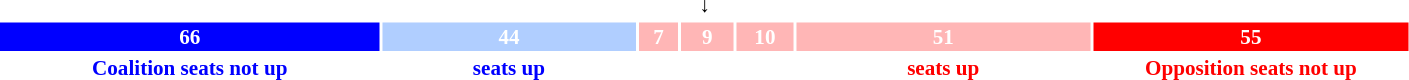<table style="width:67em; font-size:88%; text-align:center;">
<tr>
<td colspan="7" style="text-align:center;">↓</td>
</tr>
<tr style="font-weight:bold">
<td style="background:blue; width:27.27%; color:white;">66</td>
<td style="background:#B0CEFF; width:18.18%; color:white;">44</td>
<td style="background:#FFB6B6; width:2.89%; color:white;">7</td>
<td style="background:#FFB6B6; width:3.71%; color:white;">9</td>
<td style="background:#FFB6B6; width:4.13%; color:white;">10</td>
<td style="background:#FFB6B6; width:21.07%; color:white;">51</td>
<td style="background:red; width:22.72%; color:white;">55</td>
</tr>
<tr style="font-weight:bold">
<td style="color:blue;">Coalition seats not up</td>
<td style="color:blue;"> seats up</td>
<td style="color:red;"></td>
<td style="color:red;"></td>
<td style="color:red;"></td>
<td style="color:red;"> seats up</td>
<td style="color:red;">Opposition seats not up</td>
</tr>
</table>
